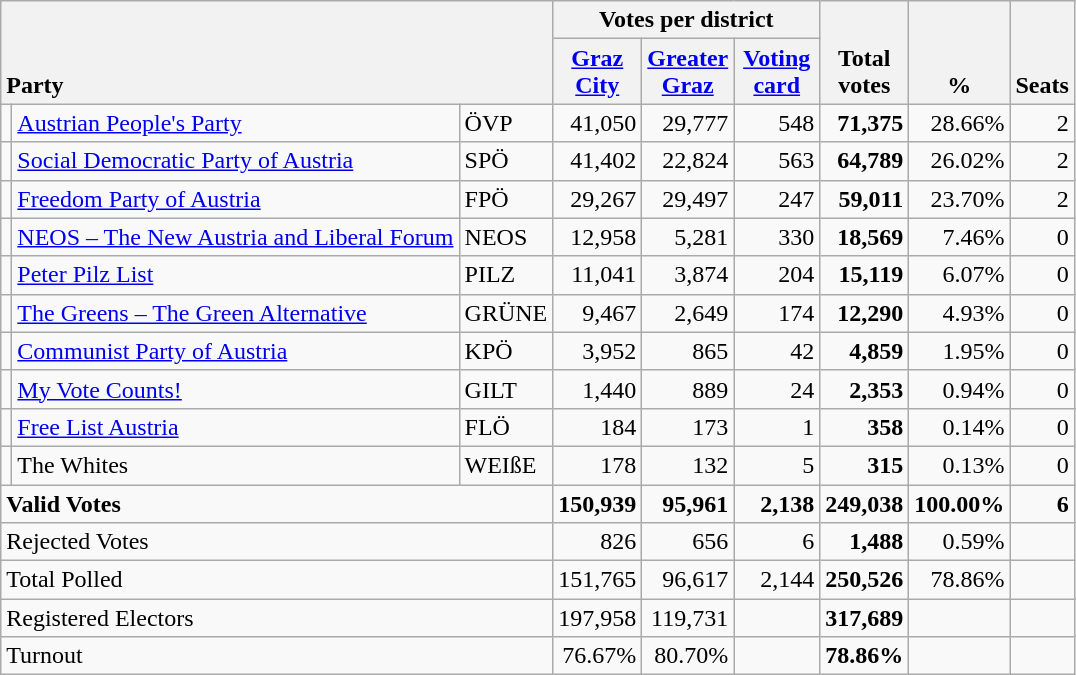<table class="wikitable" border="1" style="text-align:right;">
<tr>
<th style="text-align:left;" valign=bottom rowspan=2 colspan=3>Party</th>
<th colspan=3>Votes per district</th>
<th align=center valign=bottom rowspan=2 width="50">Total<br>votes</th>
<th align=center valign=bottom rowspan=2 width="50">%</th>
<th align=center valign=bottom rowspan=2>Seats</th>
</tr>
<tr>
<th align=center valign=bottom width="50"><a href='#'>Graz<br>City</a></th>
<th align=center valign=bottom width="50"><a href='#'>Greater<br>Graz</a></th>
<th align=center valign=bottom width="50"><a href='#'>Voting<br>card</a></th>
</tr>
<tr>
<td></td>
<td align=left><a href='#'>Austrian People's Party</a></td>
<td align=left>ÖVP</td>
<td>41,050</td>
<td>29,777</td>
<td>548</td>
<td><strong>71,375</strong></td>
<td>28.66%</td>
<td>2</td>
</tr>
<tr>
<td></td>
<td align=left><a href='#'>Social Democratic Party of Austria</a></td>
<td align=left>SPÖ</td>
<td>41,402</td>
<td>22,824</td>
<td>563</td>
<td><strong>64,789</strong></td>
<td>26.02%</td>
<td>2</td>
</tr>
<tr>
<td></td>
<td align=left><a href='#'>Freedom Party of Austria</a></td>
<td align=left>FPÖ</td>
<td>29,267</td>
<td>29,497</td>
<td>247</td>
<td><strong>59,011</strong></td>
<td>23.70%</td>
<td>2</td>
</tr>
<tr>
<td></td>
<td align=left style="white-space: nowrap;"><a href='#'>NEOS – The New Austria and Liberal Forum</a></td>
<td align=left>NEOS</td>
<td>12,958</td>
<td>5,281</td>
<td>330</td>
<td><strong>18,569</strong></td>
<td>7.46%</td>
<td>0</td>
</tr>
<tr>
<td></td>
<td align=left><a href='#'>Peter Pilz List</a></td>
<td align=left>PILZ</td>
<td>11,041</td>
<td>3,874</td>
<td>204</td>
<td><strong>15,119</strong></td>
<td>6.07%</td>
<td>0</td>
</tr>
<tr>
<td></td>
<td align=left><a href='#'>The Greens – The Green Alternative</a></td>
<td align=left>GRÜNE</td>
<td>9,467</td>
<td>2,649</td>
<td>174</td>
<td><strong>12,290</strong></td>
<td>4.93%</td>
<td>0</td>
</tr>
<tr>
<td></td>
<td align=left><a href='#'>Communist Party of Austria</a></td>
<td align=left>KPÖ</td>
<td>3,952</td>
<td>865</td>
<td>42</td>
<td><strong>4,859</strong></td>
<td>1.95%</td>
<td>0</td>
</tr>
<tr>
<td></td>
<td align=left><a href='#'>My Vote Counts!</a></td>
<td align=left>GILT</td>
<td>1,440</td>
<td>889</td>
<td>24</td>
<td><strong>2,353</strong></td>
<td>0.94%</td>
<td>0</td>
</tr>
<tr>
<td></td>
<td align=left><a href='#'>Free List Austria</a></td>
<td align=left>FLÖ</td>
<td>184</td>
<td>173</td>
<td>1</td>
<td><strong>358</strong></td>
<td>0.14%</td>
<td>0</td>
</tr>
<tr>
<td></td>
<td align=left>The Whites</td>
<td align=left>WEIßE</td>
<td>178</td>
<td>132</td>
<td>5</td>
<td><strong>315</strong></td>
<td>0.13%</td>
<td>0</td>
</tr>
<tr style="font-weight:bold">
<td align=left colspan=3>Valid Votes</td>
<td>150,939</td>
<td>95,961</td>
<td>2,138</td>
<td>249,038</td>
<td>100.00%</td>
<td>6</td>
</tr>
<tr>
<td align=left colspan=3>Rejected Votes</td>
<td>826</td>
<td>656</td>
<td>6</td>
<td><strong>1,488</strong></td>
<td>0.59%</td>
<td></td>
</tr>
<tr>
<td align=left colspan=3>Total Polled</td>
<td>151,765</td>
<td>96,617</td>
<td>2,144</td>
<td><strong>250,526</strong></td>
<td>78.86%</td>
<td></td>
</tr>
<tr>
<td align=left colspan=3>Registered Electors</td>
<td>197,958</td>
<td>119,731</td>
<td></td>
<td><strong>317,689</strong></td>
<td></td>
<td></td>
</tr>
<tr>
<td align=left colspan=3>Turnout</td>
<td>76.67%</td>
<td>80.70%</td>
<td></td>
<td><strong>78.86%</strong></td>
<td></td>
<td></td>
</tr>
</table>
